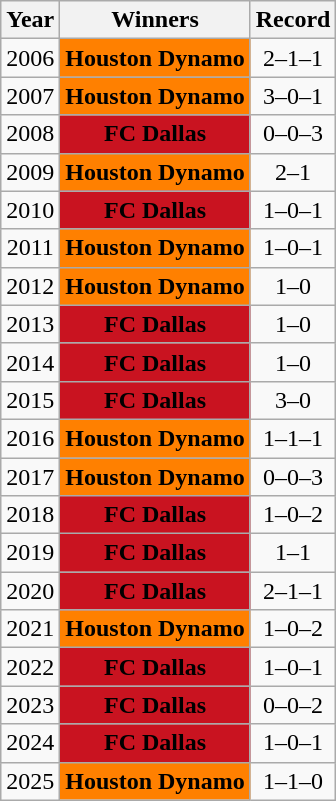<table class="wikitable" style="text-align: center;">
<tr>
<th>Year</th>
<th>Winners</th>
<th>Record</th>
</tr>
<tr>
<td>2006</td>
<td bgcolor=#FF8000><span><strong>Houston Dynamo</strong></span></td>
<td>2–1–1</td>
</tr>
<tr>
<td>2007</td>
<td bgcolor=#FF8000><span><strong>Houston Dynamo</strong></span></td>
<td>3–0–1</td>
</tr>
<tr>
<td>2008</td>
<td bgcolor=#C91320><span><strong>FC Dallas</strong></span></td>
<td>0–0–3</td>
</tr>
<tr>
<td>2009</td>
<td bgcolor=#FF8000><span><strong>Houston Dynamo</strong></span></td>
<td>2–1</td>
</tr>
<tr>
<td>2010</td>
<td bgcolor=#C91320><span><strong>FC Dallas</strong></span></td>
<td>1–0–1</td>
</tr>
<tr>
<td>2011</td>
<td bgcolor=#FF8000><span><strong>Houston Dynamo</strong></span></td>
<td>1–0–1</td>
</tr>
<tr>
<td>2012</td>
<td bgcolor=#FF8000><span><strong>Houston Dynamo</strong></span></td>
<td>1–0</td>
</tr>
<tr>
<td>2013</td>
<td bgcolor=#C91320><span><strong>FC Dallas</strong></span></td>
<td>1–0</td>
</tr>
<tr>
<td>2014</td>
<td bgcolor=#C91320><span><strong>FC Dallas</strong></span></td>
<td>1–0</td>
</tr>
<tr>
<td>2015</td>
<td bgcolor=#C91320><span><strong>FC Dallas</strong></span></td>
<td>3–0</td>
</tr>
<tr>
<td>2016</td>
<td bgcolor=#FF8000><span><strong>Houston Dynamo</strong></span></td>
<td>1–1–1</td>
</tr>
<tr>
<td>2017</td>
<td bgcolor=#FF8000><span><strong>Houston Dynamo</strong></span></td>
<td>0–0–3</td>
</tr>
<tr>
<td>2018</td>
<td bgcolor=#C91320><span><strong>FC Dallas</strong></span></td>
<td>1–0–2</td>
</tr>
<tr>
<td>2019</td>
<td bgcolor=#C91320><span><strong>FC Dallas</strong></span></td>
<td>1–1</td>
</tr>
<tr>
<td>2020</td>
<td bgcolor=#C91320><span><strong>FC Dallas</strong></span></td>
<td>2–1–1</td>
</tr>
<tr>
<td>2021</td>
<td bgcolor=#FF8000><span><strong>Houston Dynamo</strong></span></td>
<td>1–0–2</td>
</tr>
<tr>
<td>2022</td>
<td bgcolor=#C91320><span><strong>FC Dallas</strong></span></td>
<td>1–0–1</td>
</tr>
<tr>
<td>2023</td>
<td bgcolor=#C91320><span><strong>FC Dallas</strong></span></td>
<td>0–0–2</td>
</tr>
<tr>
<td>2024</td>
<td bgcolor=#C91320><span><strong>FC Dallas</strong></span></td>
<td>1–0–1</td>
</tr>
<tr>
<td>2025</td>
<td bgcolor=#FF8000><span><strong>Houston Dynamo</strong></span></td>
<td>1–1–0</td>
</tr>
</table>
